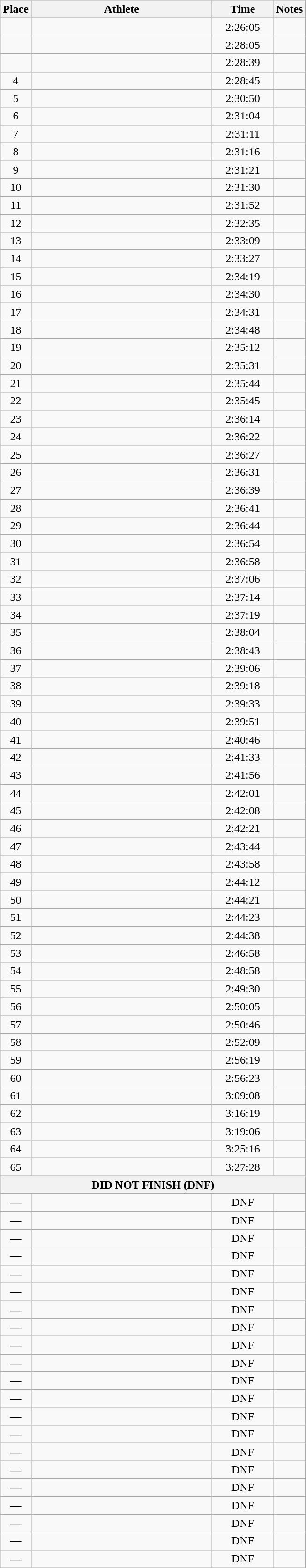<table class=wikitable style="text-align:center">
<tr>
<th width=20>Place</th>
<th width=250>Athlete</th>
<th width=80>Time</th>
<th>Notes</th>
</tr>
<tr>
<td></td>
<td align=left></td>
<td>2:26:05</td>
<td></td>
</tr>
<tr>
<td></td>
<td align=left></td>
<td>2:28:05</td>
<td></td>
</tr>
<tr>
<td></td>
<td align=left></td>
<td>2:28:39</td>
<td></td>
</tr>
<tr>
<td>4</td>
<td align=left></td>
<td>2:28:45</td>
<td></td>
</tr>
<tr>
<td>5</td>
<td align=left></td>
<td>2:30:50</td>
<td></td>
</tr>
<tr>
<td>6</td>
<td align=left></td>
<td>2:31:04</td>
<td></td>
</tr>
<tr>
<td>7</td>
<td align=left></td>
<td>2:31:11</td>
<td></td>
</tr>
<tr>
<td>8</td>
<td align=left></td>
<td>2:31:16</td>
<td></td>
</tr>
<tr>
<td>9</td>
<td align=left></td>
<td>2:31:21</td>
<td></td>
</tr>
<tr>
<td>10</td>
<td align=left></td>
<td>2:31:30</td>
<td></td>
</tr>
<tr>
<td>11</td>
<td align=left></td>
<td>2:31:52</td>
<td></td>
</tr>
<tr>
<td>12</td>
<td align=left></td>
<td>2:32:35</td>
<td></td>
</tr>
<tr>
<td>13</td>
<td align=left></td>
<td>2:33:09</td>
<td></td>
</tr>
<tr>
<td>14</td>
<td align=left></td>
<td>2:33:27</td>
<td></td>
</tr>
<tr>
<td>15</td>
<td align=left></td>
<td>2:34:19</td>
<td></td>
</tr>
<tr>
<td>16</td>
<td align=left></td>
<td>2:34:30</td>
<td></td>
</tr>
<tr>
<td>17</td>
<td align=left></td>
<td>2:34:31</td>
<td></td>
</tr>
<tr>
<td>18</td>
<td align=left></td>
<td>2:34:48</td>
<td></td>
</tr>
<tr>
<td>19</td>
<td align=left></td>
<td>2:35:12</td>
<td></td>
</tr>
<tr>
<td>20</td>
<td align=left></td>
<td>2:35:31</td>
<td></td>
</tr>
<tr>
<td>21</td>
<td align=left></td>
<td>2:35:44</td>
<td></td>
</tr>
<tr>
<td>22</td>
<td align=left></td>
<td>2:35:45</td>
<td></td>
</tr>
<tr>
<td>23</td>
<td align=left></td>
<td>2:36:14</td>
<td></td>
</tr>
<tr>
<td>24</td>
<td align=left></td>
<td>2:36:22</td>
<td></td>
</tr>
<tr>
<td>25</td>
<td align=left></td>
<td>2:36:27</td>
<td></td>
</tr>
<tr>
<td>26</td>
<td align=left></td>
<td>2:36:31</td>
<td></td>
</tr>
<tr>
<td>27</td>
<td align=left></td>
<td>2:36:39</td>
<td></td>
</tr>
<tr>
<td>28</td>
<td align=left></td>
<td>2:36:41</td>
<td></td>
</tr>
<tr>
<td>29</td>
<td align=left></td>
<td>2:36:44</td>
<td></td>
</tr>
<tr>
<td>30</td>
<td align=left></td>
<td>2:36:54</td>
<td></td>
</tr>
<tr>
<td>31</td>
<td align=left></td>
<td>2:36:58</td>
<td></td>
</tr>
<tr>
<td>32</td>
<td align=left></td>
<td>2:37:06</td>
<td></td>
</tr>
<tr>
<td>33</td>
<td align=left></td>
<td>2:37:14</td>
<td></td>
</tr>
<tr>
<td>34</td>
<td align=left></td>
<td>2:37:19</td>
<td></td>
</tr>
<tr>
<td>35</td>
<td align=left></td>
<td>2:38:04</td>
<td></td>
</tr>
<tr>
<td>36</td>
<td align=left></td>
<td>2:38:43</td>
<td></td>
</tr>
<tr>
<td>37</td>
<td align=left></td>
<td>2:39:06</td>
<td></td>
</tr>
<tr>
<td>38</td>
<td align=left></td>
<td>2:39:18</td>
<td></td>
</tr>
<tr>
<td>39</td>
<td align=left></td>
<td>2:39:33</td>
<td></td>
</tr>
<tr>
<td>40</td>
<td align=left></td>
<td>2:39:51</td>
<td></td>
</tr>
<tr>
<td>41</td>
<td align=left></td>
<td>2:40:46</td>
<td></td>
</tr>
<tr>
<td>42</td>
<td align=left></td>
<td>2:41:33</td>
<td></td>
</tr>
<tr>
<td>43</td>
<td align=left></td>
<td>2:41:56</td>
<td></td>
</tr>
<tr>
<td>44</td>
<td align=left></td>
<td>2:42:01</td>
<td></td>
</tr>
<tr>
<td>45</td>
<td align=left></td>
<td>2:42:08</td>
<td></td>
</tr>
<tr>
<td>46</td>
<td align=left></td>
<td>2:42:21</td>
<td></td>
</tr>
<tr>
<td>47</td>
<td align=left></td>
<td>2:43:44</td>
<td></td>
</tr>
<tr>
<td>48</td>
<td align=left></td>
<td>2:43:58</td>
<td></td>
</tr>
<tr>
<td>49</td>
<td align=left></td>
<td>2:44:12</td>
<td></td>
</tr>
<tr>
<td>50</td>
<td align=left></td>
<td>2:44:21</td>
<td></td>
</tr>
<tr>
<td>51</td>
<td align=left></td>
<td>2:44:23</td>
<td></td>
</tr>
<tr>
<td>52</td>
<td align=left></td>
<td>2:44:38</td>
<td></td>
</tr>
<tr>
<td>53</td>
<td align=left></td>
<td>2:46:58</td>
<td></td>
</tr>
<tr>
<td>54</td>
<td align=left></td>
<td>2:48:58</td>
<td></td>
</tr>
<tr>
<td>55</td>
<td align=left></td>
<td>2:49:30</td>
<td></td>
</tr>
<tr>
<td>56</td>
<td align=left></td>
<td>2:50:05</td>
<td></td>
</tr>
<tr>
<td>57</td>
<td align=left></td>
<td>2:50:46</td>
<td></td>
</tr>
<tr>
<td>58</td>
<td align=left></td>
<td>2:52:09</td>
<td></td>
</tr>
<tr>
<td>59</td>
<td align=left></td>
<td>2:56:19</td>
<td></td>
</tr>
<tr>
<td>60</td>
<td align=left></td>
<td>2:56:23</td>
<td></td>
</tr>
<tr>
<td>61</td>
<td align=left></td>
<td>3:09:08</td>
<td></td>
</tr>
<tr>
<td>62</td>
<td align=left></td>
<td>3:16:19</td>
<td></td>
</tr>
<tr>
<td>63</td>
<td align=left></td>
<td>3:19:06</td>
<td></td>
</tr>
<tr>
<td>64</td>
<td align=left></td>
<td>3:25:16</td>
<td></td>
</tr>
<tr>
<td>65</td>
<td align=left></td>
<td>3:27:28</td>
<td></td>
</tr>
<tr>
<th colspan="4">DID NOT FINISH (DNF)</th>
</tr>
<tr>
<td>—</td>
<td align=left></td>
<td>DNF</td>
<td></td>
</tr>
<tr>
<td>—</td>
<td align=left></td>
<td>DNF</td>
<td></td>
</tr>
<tr>
<td>—</td>
<td align=left></td>
<td>DNF</td>
<td></td>
</tr>
<tr>
<td>—</td>
<td align=left></td>
<td>DNF</td>
<td></td>
</tr>
<tr>
<td>—</td>
<td align=left></td>
<td>DNF</td>
<td></td>
</tr>
<tr>
<td>—</td>
<td align=left></td>
<td>DNF</td>
<td></td>
</tr>
<tr>
<td>—</td>
<td align=left></td>
<td>DNF</td>
<td></td>
</tr>
<tr>
<td>—</td>
<td align=left></td>
<td>DNF</td>
<td></td>
</tr>
<tr>
<td>—</td>
<td align=left></td>
<td>DNF</td>
<td></td>
</tr>
<tr>
<td>—</td>
<td align=left></td>
<td>DNF</td>
<td></td>
</tr>
<tr>
<td>—</td>
<td align=left></td>
<td>DNF</td>
<td></td>
</tr>
<tr>
<td>—</td>
<td align=left></td>
<td>DNF</td>
<td></td>
</tr>
<tr>
<td>—</td>
<td align=left></td>
<td>DNF</td>
<td></td>
</tr>
<tr>
<td>—</td>
<td align=left></td>
<td>DNF</td>
<td></td>
</tr>
<tr>
<td>—</td>
<td align=left></td>
<td>DNF</td>
<td></td>
</tr>
<tr>
<td>—</td>
<td align=left></td>
<td>DNF</td>
<td></td>
</tr>
<tr>
<td>—</td>
<td align=left></td>
<td>DNF</td>
<td></td>
</tr>
<tr>
<td>—</td>
<td align=left></td>
<td>DNF</td>
<td></td>
</tr>
<tr>
<td>—</td>
<td align=left></td>
<td>DNF</td>
<td></td>
</tr>
<tr>
<td>—</td>
<td align=left></td>
<td>DNF</td>
<td></td>
</tr>
<tr>
<td>—</td>
<td align=left></td>
<td>DNF</td>
<td></td>
</tr>
</table>
